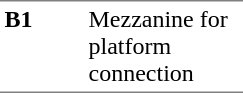<table border=0 cellspacing=0 cellpadding=3>
<tr>
<td style="border-bottom:solid 1px gray;border-top:solid 1px gray;" width=50 valign=top><strong>B1</strong></td>
<td style="border-top:solid 1px gray;border-bottom:solid 1px gray;" width=100 valign=top>Mezzanine for platform connection</td>
</tr>
</table>
